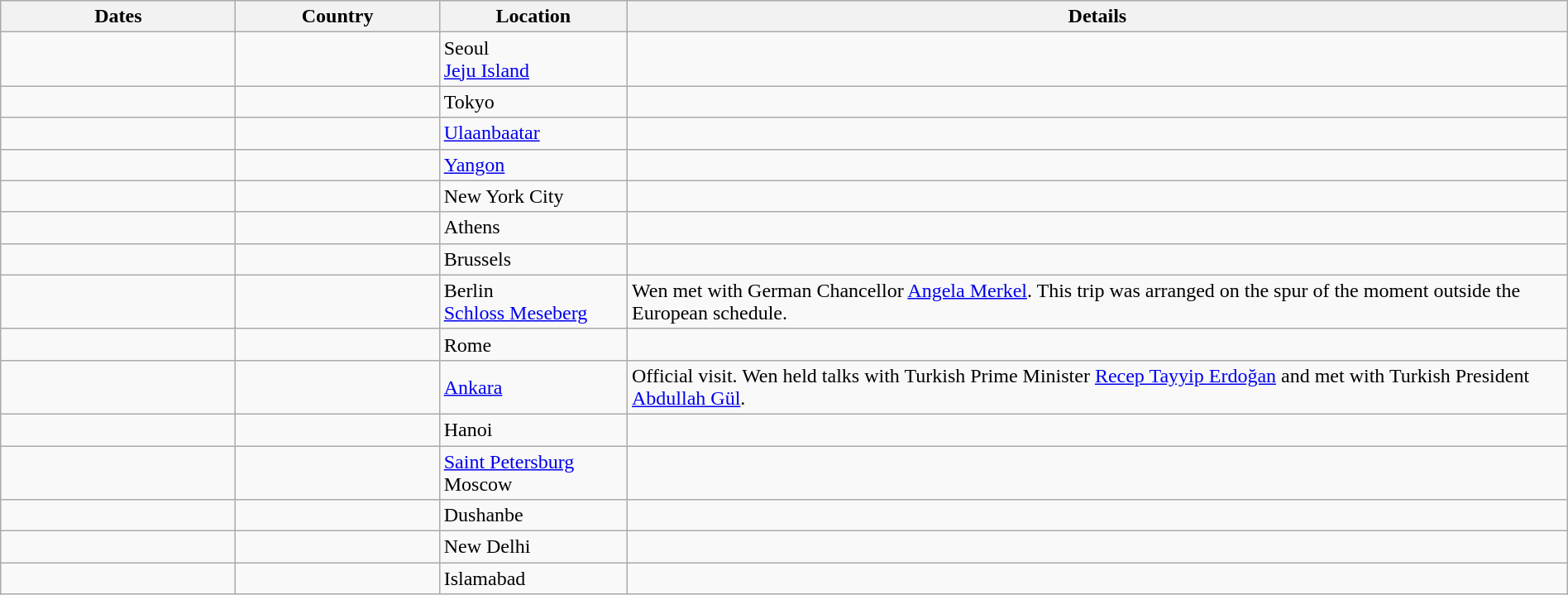<table class="wikitable sortable mw-collapsible" border="1" style="margin: 1em auto 1em auto">
<tr>
<th style="width: 15%;">Dates</th>
<th style="width: 13%;">Country</th>
<th style="width: 12%;">Location</th>
<th style="width: 60%;">Details</th>
</tr>
<tr>
<td></td>
<td></td>
<td>Seoul<br><a href='#'>Jeju Island</a></td>
<td></td>
</tr>
<tr>
<td></td>
<td></td>
<td>Tokyo</td>
<td></td>
</tr>
<tr>
<td></td>
<td></td>
<td><a href='#'>Ulaanbaatar</a></td>
<td></td>
</tr>
<tr>
<td></td>
<td></td>
<td><a href='#'>Yangon</a></td>
<td></td>
</tr>
<tr>
<td></td>
<td></td>
<td>New York City</td>
<td></td>
</tr>
<tr>
<td></td>
<td></td>
<td>Athens</td>
<td></td>
</tr>
<tr>
<td></td>
<td></td>
<td>Brussels</td>
<td></td>
</tr>
<tr>
<td></td>
<td></td>
<td>Berlin<br><a href='#'>Schloss Meseberg</a></td>
<td>Wen met with German Chancellor <a href='#'>Angela Merkel</a>. This trip was arranged on the spur of the moment outside the European schedule.</td>
</tr>
<tr>
<td></td>
<td></td>
<td>Rome</td>
<td></td>
</tr>
<tr>
<td></td>
<td></td>
<td><a href='#'>Ankara</a></td>
<td>Official visit. Wen held talks with Turkish Prime Minister <a href='#'>Recep Tayyip Erdoğan</a> and met with Turkish President <a href='#'>Abdullah Gül</a>.</td>
</tr>
<tr>
<td></td>
<td></td>
<td>Hanoi</td>
<td></td>
</tr>
<tr>
<td></td>
<td></td>
<td><a href='#'>Saint Petersburg</a><br>Moscow</td>
<td></td>
</tr>
<tr>
<td></td>
<td></td>
<td>Dushanbe</td>
<td></td>
</tr>
<tr>
<td></td>
<td></td>
<td>New Delhi</td>
<td></td>
</tr>
<tr>
<td></td>
<td></td>
<td>Islamabad</td>
<td></td>
</tr>
</table>
